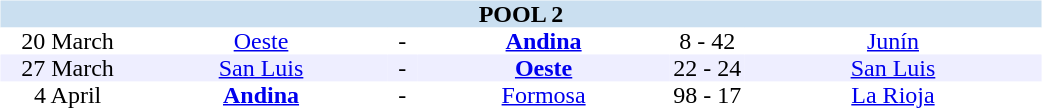<table width=700>
<tr>
<td width=700 valign="top"><br><table border=0 cellspacing=0 cellpadding=0 style="font-size: 100%; border-collapse: collapse;" width=100%>
<tr bgcolor="#CADFF0">
<td style="font-size:100%"; align="center" colspan="6"><strong>POOL 2</strong></td>
</tr>
<tr align=center bgcolor=#FFFFFF>
<td width=90>20 March</td>
<td width=170><a href='#'>Oeste</a></td>
<td width=20>-</td>
<td width=170><strong><a href='#'>Andina</a></strong></td>
<td width=50>8 - 42</td>
<td width=200><a href='#'>Junín</a></td>
</tr>
<tr align=center bgcolor=#EEEEFF>
<td width=90>27 March</td>
<td width=170><a href='#'>San Luis</a></td>
<td width=20>-</td>
<td width=170><strong><a href='#'>Oeste</a></strong></td>
<td width=50>22 - 24</td>
<td width=200><a href='#'>San Luis</a></td>
</tr>
<tr align=center bgcolor=#FFFFFF>
<td width=90>4 April</td>
<td width=170><strong><a href='#'>Andina</a></strong></td>
<td width=20>-</td>
<td width=170><a href='#'>Formosa</a></td>
<td width=50>98 - 17</td>
<td width=200><a href='#'>La Rioja</a></td>
</tr>
</table>
</td>
</tr>
</table>
